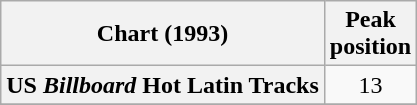<table class="wikitable sortable plainrowheaders">
<tr>
<th>Chart (1993)</th>
<th>Peak<br>position</th>
</tr>
<tr>
<th scope=row>US <em>Billboard</em> Hot Latin Tracks</th>
<td style="text-align:center;">13</td>
</tr>
<tr>
</tr>
</table>
